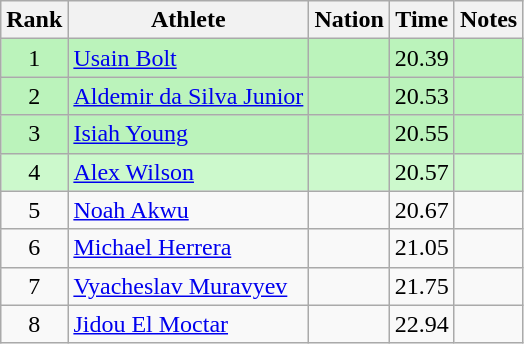<table class="wikitable sortable" style="text-align:center">
<tr>
<th>Rank</th>
<th>Athlete</th>
<th>Nation</th>
<th>Time</th>
<th>Notes</th>
</tr>
<tr style="background:#bbf3bb;">
<td>1</td>
<td align=left><a href='#'>Usain Bolt</a></td>
<td align=left></td>
<td>20.39</td>
<td></td>
</tr>
<tr style="background:#bbf3bb;">
<td>2</td>
<td align=left><a href='#'>Aldemir da Silva Junior</a></td>
<td align=left></td>
<td>20.53</td>
<td></td>
</tr>
<tr style="background:#bbf3bb;">
<td>3</td>
<td align=left><a href='#'>Isiah Young</a></td>
<td align=left></td>
<td>20.55</td>
<td></td>
</tr>
<tr style="background:#ccf9cc;">
<td>4</td>
<td align=left><a href='#'>Alex Wilson</a></td>
<td align=left></td>
<td>20.57</td>
<td></td>
</tr>
<tr>
<td>5</td>
<td align=left><a href='#'>Noah Akwu</a></td>
<td align=left></td>
<td>20.67</td>
<td></td>
</tr>
<tr>
<td>6</td>
<td align=left><a href='#'>Michael Herrera</a></td>
<td align=left></td>
<td>21.05</td>
<td></td>
</tr>
<tr>
<td>7</td>
<td align=left><a href='#'>Vyacheslav Muravyev</a></td>
<td align=left></td>
<td>21.75</td>
<td></td>
</tr>
<tr>
<td>8</td>
<td align=left><a href='#'>Jidou El Moctar</a></td>
<td align=left></td>
<td>22.94</td>
<td></td>
</tr>
</table>
